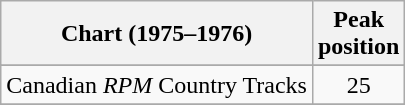<table class="wikitable sortable">
<tr>
<th>Chart (1975–1976)</th>
<th>Peak<br>position</th>
</tr>
<tr>
</tr>
<tr>
</tr>
<tr>
<td>Canadian <em>RPM</em> Country Tracks</td>
<td style="text-align:center;">25</td>
</tr>
<tr>
</tr>
</table>
